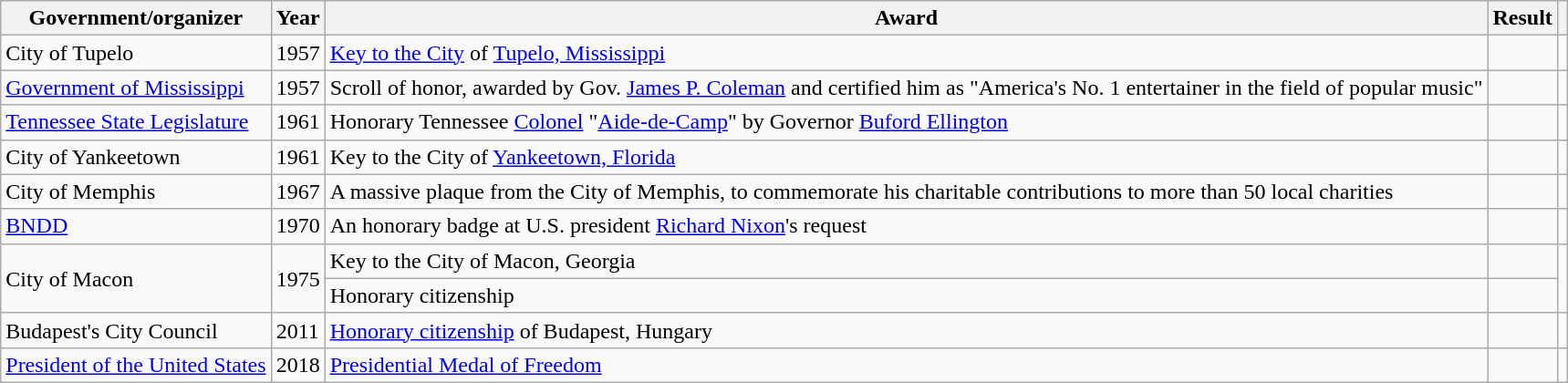<table class="wikitable plainrowheaders sortable" style="margin-right: 0;">
<tr>
<th scope="col">Government/organizer</th>
<th scope="col">Year</th>
<th scope="col">Award</th>
<th scope="col">Result</th>
<th scope="col" class="unsortable"></th>
</tr>
<tr>
<td>City of Tupelo</td>
<td>1957</td>
<td><a href='#'>Key to the City</a> of <a href='#'>Tupelo, Mississippi</a></td>
<td></td>
<td style="text-align:center;"></td>
</tr>
<tr>
<td><a href='#'>Government of Mississippi</a></td>
<td>1957</td>
<td>Scroll of honor, awarded by Gov. <a href='#'>James P. Coleman</a> and certified him as "America's No. 1 entertainer in the field of popular music"</td>
<td></td>
<td style="text-align:center;"></td>
</tr>
<tr>
<td><a href='#'>Tennessee State Legislature</a></td>
<td>1961</td>
<td>Honorary Tennessee <a href='#'>Colonel</a> "<a href='#'>Aide-de-Camp</a>" by Governor <a href='#'>Buford Ellington</a></td>
<td></td>
<td style="text-align:center;"></td>
</tr>
<tr>
<td>City of Yankeetown</td>
<td>1961</td>
<td>Key to the City of <a href='#'>Yankeetown, Florida</a></td>
<td></td>
<td style="text-align:center;"></td>
</tr>
<tr>
<td>City of Memphis</td>
<td>1967</td>
<td>A massive plaque from the City of Memphis, to commemorate his charitable contributions to more than 50 local charities</td>
<td></td>
<td style="text-align:center;"></td>
</tr>
<tr>
<td><a href='#'>BNDD</a></td>
<td>1970</td>
<td>An honorary badge at U.S. president <a href='#'>Richard Nixon</a>'s request</td>
<td></td>
<td style="text-align:center;"></td>
</tr>
<tr>
<td rowspan="2">City of Macon</td>
<td rowspan="2">1975</td>
<td>Key to the City of Macon, Georgia</td>
<td></td>
<td align="center" rowspan="2"></td>
</tr>
<tr>
<td>Honorary citizenship</td>
<td></td>
</tr>
<tr>
<td>Budapest's City Council</td>
<td>2011</td>
<td><a href='#'>Honorary citizenship</a> of Budapest, Hungary</td>
<td></td>
<td style="text-align:center;"></td>
</tr>
<tr>
<td><a href='#'>President of the United States</a></td>
<td>2018</td>
<td><a href='#'>Presidential Medal of Freedom</a></td>
<td></td>
<td style="text-align:center;"></td>
</tr>
</table>
